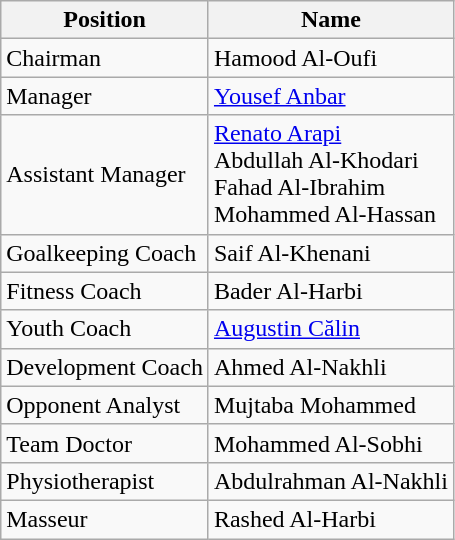<table class="wikitable">
<tr>
<th>Position</th>
<th>Name</th>
</tr>
<tr>
<td>Chairman</td>
<td> Hamood Al-Oufi</td>
</tr>
<tr>
<td>Manager</td>
<td> <a href='#'>Yousef Anbar</a></td>
</tr>
<tr>
<td>Assistant Manager</td>
<td> <a href='#'>Renato Arapi</a> <br>  Abdullah Al-Khodari <br>  Fahad Al-Ibrahim  <br>  Mohammed Al-Hassan</td>
</tr>
<tr>
<td>Goalkeeping Coach</td>
<td> Saif Al-Khenani</td>
</tr>
<tr>
<td>Fitness Coach</td>
<td> Bader Al-Harbi</td>
</tr>
<tr>
<td>Youth Coach</td>
<td> <a href='#'>Augustin Călin</a></td>
</tr>
<tr>
<td>Development Coach</td>
<td> Ahmed Al-Nakhli</td>
</tr>
<tr>
<td>Opponent Analyst</td>
<td> Mujtaba Mohammed</td>
</tr>
<tr>
<td>Team Doctor</td>
<td> Mohammed Al-Sobhi</td>
</tr>
<tr>
<td>Physiotherapist</td>
<td> 	Abdulrahman Al-Nakhli</td>
</tr>
<tr>
<td>Masseur</td>
<td> Rashed Al-Harbi</td>
</tr>
</table>
